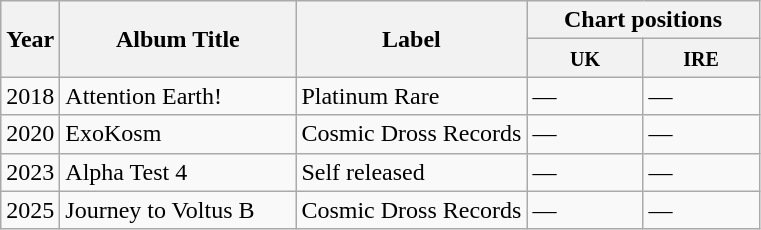<table class="wikitable">
<tr>
<th width="2" rowspan="2">Year</th>
<th width="150" rowspan="2">Album Title</th>
<th rowspan="2">Label</th>
<th colspan="2">Chart positions</th>
</tr>
<tr>
<th width="70"><small>UK</small></th>
<th width="70"><small>IRE</small></th>
</tr>
<tr>
<td>2018</td>
<td>Attention Earth!</td>
<td>Platinum Rare</td>
<td>—</td>
<td>—</td>
</tr>
<tr>
<td>2020</td>
<td>ExoKosm</td>
<td>Cosmic Dross Records</td>
<td>—</td>
<td>—</td>
</tr>
<tr>
<td>2023</td>
<td>Alpha Test 4</td>
<td>Self released</td>
<td>—</td>
<td>—</td>
</tr>
<tr>
<td>2025</td>
<td>Journey to Voltus B</td>
<td>Cosmic Dross Records</td>
<td>—</td>
<td>—</td>
</tr>
</table>
